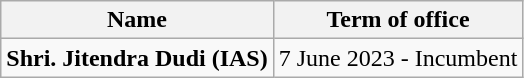<table class="wikitable">
<tr>
<th>Name</th>
<th>Term of office</th>
</tr>
<tr>
<td><strong>Shri. Jitendra Dudi (IAS)</strong></td>
<td>7 June 2023 - Incumbent</td>
</tr>
</table>
